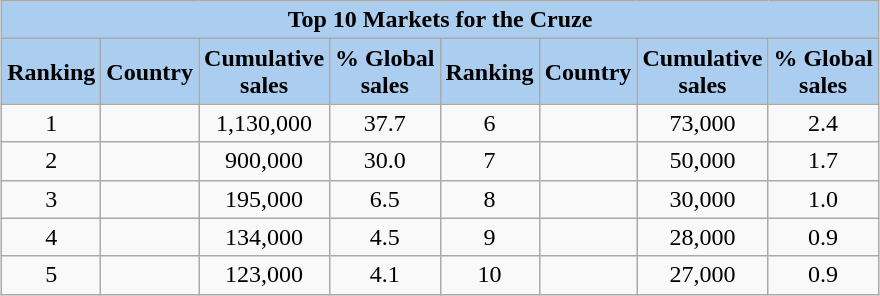<table class="wikitable" style="margin: 1em auto 1em auto">
<tr>
<th colspan="8" align=center style="background-color: #ABCDEF;">Top 10 Markets for the Cruze </th>
</tr>
<tr>
<th style="background:#abcdef;">Ranking</th>
<th style="background:#abcdef;">Country</th>
<th style="background:#abcdef;">Cumulative<br>sales</th>
<th style="background:#abcdef;">% Global<br>sales</th>
<th style="background:#abcdef;">Ranking</th>
<th style="background:#abcdef;">Country</th>
<th style="background:#abcdef;">Cumulative<br>sales</th>
<th style="background:#abcdef;">% Global<br>sales</th>
</tr>
<tr align=center>
<td>1</td>
<td align=left></td>
<td>1,130,000</td>
<td>37.7</td>
<td>6</td>
<td align=left></td>
<td>73,000</td>
<td>2.4</td>
</tr>
<tr align=center>
<td>2</td>
<td align=left></td>
<td>900,000</td>
<td>30.0</td>
<td>7</td>
<td align=left></td>
<td>50,000</td>
<td>1.7</td>
</tr>
<tr align=center>
<td>3</td>
<td align=left></td>
<td>195,000</td>
<td>6.5</td>
<td>8</td>
<td align=left></td>
<td>30,000</td>
<td>1.0</td>
</tr>
<tr align=center>
<td>4</td>
<td align=left></td>
<td>134,000</td>
<td>4.5</td>
<td>9</td>
<td align=left></td>
<td>28,000</td>
<td>0.9</td>
</tr>
<tr align=center>
<td>5</td>
<td align=left></td>
<td>123,000</td>
<td>4.1</td>
<td>10</td>
<td align=left></td>
<td>27,000</td>
<td>0.9</td>
</tr>
</table>
